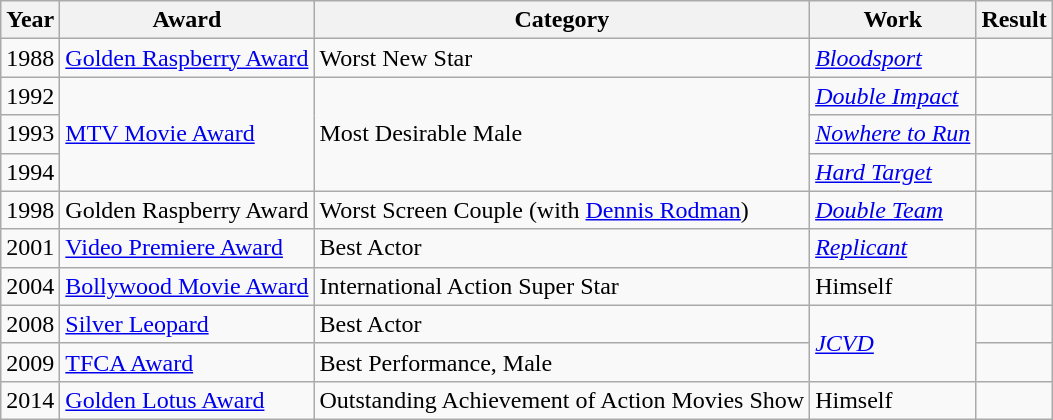<table class="wikitable sortable">
<tr>
<th>Year</th>
<th>Award</th>
<th>Category</th>
<th>Work</th>
<th>Result</th>
</tr>
<tr>
<td>1988</td>
<td><a href='#'>Golden Raspberry Award</a></td>
<td>Worst New Star</td>
<td><em><a href='#'>Bloodsport</a></em></td>
<td></td>
</tr>
<tr>
<td>1992</td>
<td rowspan="3"><a href='#'>MTV Movie Award</a></td>
<td rowspan="3">Most Desirable Male</td>
<td><em><a href='#'>Double Impact</a></em></td>
<td></td>
</tr>
<tr>
<td>1993</td>
<td><em><a href='#'>Nowhere to Run</a></em></td>
<td></td>
</tr>
<tr>
<td>1994</td>
<td><em><a href='#'>Hard Target</a></em></td>
<td></td>
</tr>
<tr>
<td>1998</td>
<td>Golden Raspberry Award</td>
<td>Worst Screen Couple (with <a href='#'>Dennis Rodman</a>)</td>
<td><em><a href='#'>Double Team</a></em></td>
<td></td>
</tr>
<tr>
<td>2001</td>
<td><a href='#'>Video Premiere Award</a></td>
<td>Best Actor</td>
<td><em><a href='#'>Replicant</a></em></td>
<td></td>
</tr>
<tr>
<td>2004</td>
<td><a href='#'>Bollywood Movie Award</a></td>
<td>International Action Super Star</td>
<td>Himself</td>
<td></td>
</tr>
<tr>
<td>2008</td>
<td><a href='#'>Silver Leopard</a></td>
<td>Best Actor</td>
<td rowspan="2"><em><a href='#'>JCVD</a></em></td>
<td></td>
</tr>
<tr>
<td>2009</td>
<td><a href='#'>TFCA Award</a></td>
<td>Best Performance, Male</td>
<td></td>
</tr>
<tr>
<td>2014</td>
<td><a href='#'>Golden Lotus Award</a></td>
<td>Outstanding Achievement of Action Movies Show</td>
<td>Himself</td>
<td></td>
</tr>
</table>
